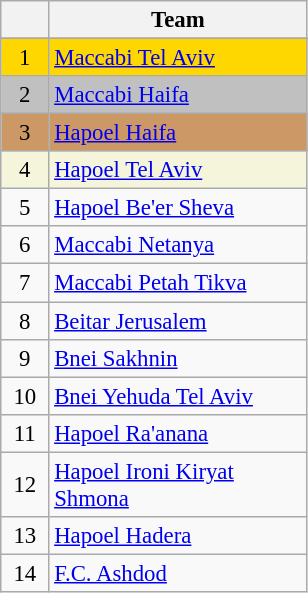<table class="wikitable" style="font-size: 95%; text-align: center;">
<tr>
<th width=25></th>
<th width=165>Team</th>
</tr>
<tr>
</tr>
<tr style="background:gold;">
<td>1</td>
<td style="text-align:left;"><a href='#'>Maccabi Tel Aviv</a></td>
</tr>
<tr style="background:silver;">
<td>2</td>
<td style="text-align:left;"><a href='#'>Maccabi Haifa</a></td>
</tr>
<tr style="background:#c96;">
<td>3</td>
<td style="text-align:left;"><a href='#'>Hapoel Haifa</a></td>
</tr>
<tr style="background:beige;">
<td>4</td>
<td style="text-align:left;"><a href='#'>Hapoel Tel Aviv</a></td>
</tr>
<tr>
<td>5</td>
<td style="text-align:left;"><a href='#'>Hapoel Be'er Sheva</a></td>
</tr>
<tr>
<td>6</td>
<td style="text-align:left;"><a href='#'>Maccabi Netanya</a></td>
</tr>
<tr>
<td>7</td>
<td style="text-align:left;"><a href='#'>Maccabi Petah Tikva</a></td>
</tr>
<tr>
<td>8</td>
<td style="text-align:left;"><a href='#'>Beitar Jerusalem</a></td>
</tr>
<tr>
<td>9</td>
<td style="text-align:left;"><a href='#'>Bnei Sakhnin</a></td>
</tr>
<tr>
<td>10</td>
<td style="text-align:left;"><a href='#'>Bnei Yehuda Tel Aviv</a></td>
</tr>
<tr>
<td>11</td>
<td style="text-align:left;"><a href='#'>Hapoel Ra'anana</a></td>
</tr>
<tr>
<td>12</td>
<td style="text-align:left;"><a href='#'>Hapoel Ironi Kiryat Shmona</a></td>
</tr>
<tr>
<td>13</td>
<td style="text-align:left;"><a href='#'>Hapoel Hadera</a></td>
</tr>
<tr>
<td>14</td>
<td style="text-align:left;"><a href='#'>F.C. Ashdod</a></td>
</tr>
</table>
